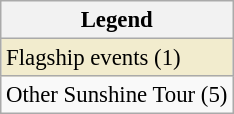<table class="wikitable" style="font-size:95%;">
<tr>
<th>Legend</th>
</tr>
<tr style="background:#f2ecce;">
<td>Flagship events (1)</td>
</tr>
<tr>
<td>Other Sunshine Tour (5)</td>
</tr>
</table>
